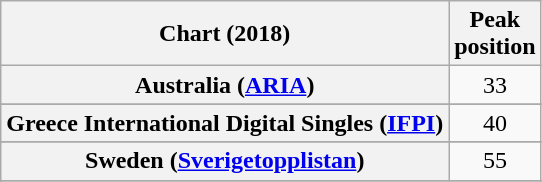<table class="wikitable sortable plainrowheaders" style="text-align:center">
<tr>
<th scope="col">Chart (2018)</th>
<th scope="col">Peak<br> position</th>
</tr>
<tr>
<th scope="row">Australia (<a href='#'>ARIA</a>)</th>
<td>33</td>
</tr>
<tr>
</tr>
<tr>
</tr>
<tr>
</tr>
<tr>
</tr>
<tr>
</tr>
<tr>
<th scope="row">Greece International Digital Singles (<a href='#'>IFPI</a>)</th>
<td>40</td>
</tr>
<tr>
</tr>
<tr>
</tr>
<tr>
</tr>
<tr>
<th scope="row">Sweden (<a href='#'>Sverigetopplistan</a>)</th>
<td>55</td>
</tr>
<tr>
</tr>
<tr>
</tr>
<tr>
</tr>
</table>
